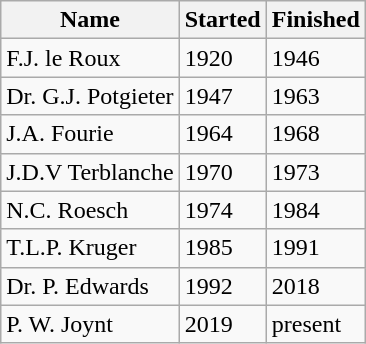<table class="wikitable sortable">
<tr>
<th>Name</th>
<th>Started</th>
<th>Finished</th>
</tr>
<tr>
<td>F.J. le Roux</td>
<td>1920</td>
<td>1946</td>
</tr>
<tr>
<td>Dr. G.J. Potgieter</td>
<td>1947</td>
<td>1963</td>
</tr>
<tr>
<td>J.A. Fourie</td>
<td>1964</td>
<td>1968</td>
</tr>
<tr>
<td>J.D.V Terblanche</td>
<td>1970</td>
<td>1973</td>
</tr>
<tr>
<td>N.C. Roesch</td>
<td>1974</td>
<td>1984</td>
</tr>
<tr>
<td>T.L.P. Kruger</td>
<td>1985</td>
<td>1991</td>
</tr>
<tr>
<td>Dr. P. Edwards</td>
<td>1992</td>
<td>2018</td>
</tr>
<tr>
<td>P. W. Joynt</td>
<td>2019</td>
<td>present</td>
</tr>
</table>
